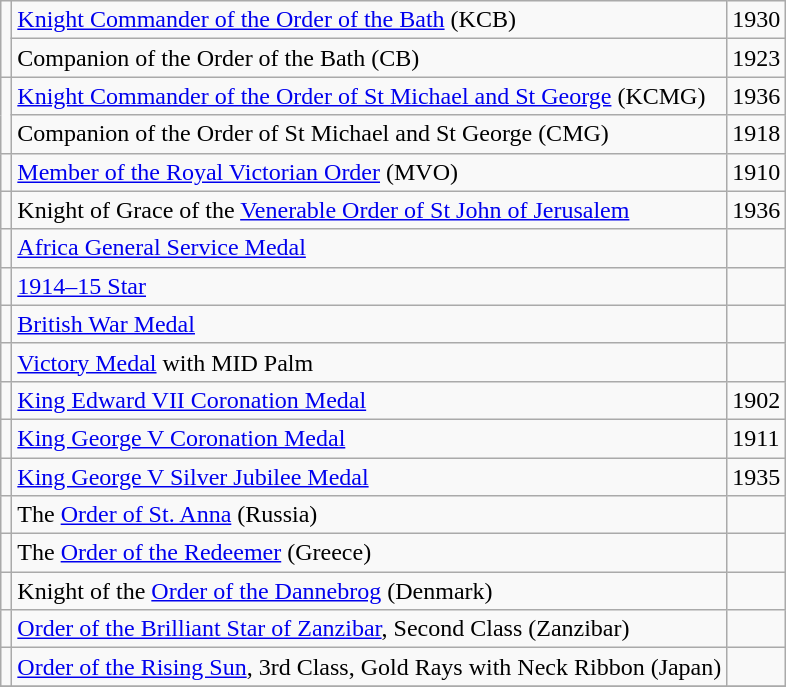<table class="wikitable">
<tr>
<td rowspan=2></td>
<td><a href='#'>Knight Commander of the Order of the Bath</a> (KCB)</td>
<td>1930</td>
</tr>
<tr>
<td>Companion of the Order of the Bath (CB)</td>
<td>1923</td>
</tr>
<tr>
<td rowspan=2></td>
<td><a href='#'>Knight Commander of the Order of St Michael and St George</a> (KCMG)</td>
<td>1936</td>
</tr>
<tr>
<td>Companion of the Order of St Michael and St George (CMG)</td>
<td>1918</td>
</tr>
<tr>
<td></td>
<td><a href='#'>Member of the Royal Victorian Order</a> (MVO)</td>
<td>1910</td>
</tr>
<tr>
<td></td>
<td>Knight of Grace of the <a href='#'>Venerable Order of St John of Jerusalem</a></td>
<td>1936</td>
</tr>
<tr>
<td></td>
<td><a href='#'>Africa General Service Medal</a></td>
<td></td>
</tr>
<tr>
<td></td>
<td><a href='#'>1914–15 Star</a></td>
<td></td>
</tr>
<tr>
<td></td>
<td><a href='#'>British War Medal</a></td>
<td></td>
</tr>
<tr>
<td></td>
<td><a href='#'>Victory Medal</a> with MID Palm</td>
<td></td>
</tr>
<tr>
<td></td>
<td><a href='#'>King Edward VII Coronation Medal</a></td>
<td>1902</td>
</tr>
<tr>
<td></td>
<td><a href='#'>King George V Coronation Medal</a></td>
<td>1911</td>
</tr>
<tr>
<td></td>
<td><a href='#'>King George V Silver Jubilee Medal</a></td>
<td>1935</td>
</tr>
<tr>
<td></td>
<td>The <a href='#'>Order of St. Anna</a> (Russia)</td>
<td></td>
</tr>
<tr>
<td></td>
<td>The <a href='#'>Order of the Redeemer</a> (Greece)</td>
<td></td>
</tr>
<tr>
<td></td>
<td>Knight of the <a href='#'>Order of the Dannebrog</a> (Denmark)</td>
<td></td>
</tr>
<tr>
<td></td>
<td><a href='#'>Order of the Brilliant Star of Zanzibar</a>, Second Class (Zanzibar)</td>
<td></td>
</tr>
<tr>
<td></td>
<td><a href='#'>Order of the Rising Sun</a>, 3rd Class, Gold Rays with Neck Ribbon (Japan)</td>
<td></td>
</tr>
<tr>
</tr>
</table>
